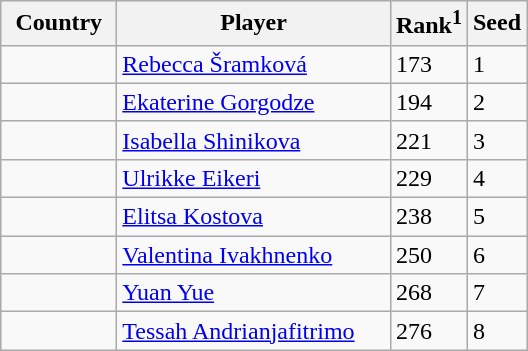<table class="sortable wikitable">
<tr>
<th width="70">Country</th>
<th width="175">Player</th>
<th>Rank<sup>1</sup></th>
<th>Seed</th>
</tr>
<tr>
<td></td>
<td><a href='#'>Rebecca Šramková</a></td>
<td>173</td>
<td>1</td>
</tr>
<tr>
<td></td>
<td><a href='#'>Ekaterine Gorgodze</a></td>
<td>194</td>
<td>2</td>
</tr>
<tr>
<td></td>
<td><a href='#'>Isabella Shinikova</a></td>
<td>221</td>
<td>3</td>
</tr>
<tr>
<td></td>
<td><a href='#'>Ulrikke Eikeri</a></td>
<td>229</td>
<td>4</td>
</tr>
<tr>
<td></td>
<td><a href='#'>Elitsa Kostova</a></td>
<td>238</td>
<td>5</td>
</tr>
<tr>
<td></td>
<td><a href='#'>Valentina Ivakhnenko</a></td>
<td>250</td>
<td>6</td>
</tr>
<tr>
<td></td>
<td><a href='#'>Yuan Yue</a></td>
<td>268</td>
<td>7</td>
</tr>
<tr>
<td></td>
<td><a href='#'>Tessah Andrianjafitrimo</a></td>
<td>276</td>
<td>8</td>
</tr>
</table>
